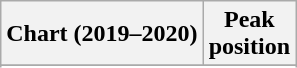<table class="wikitable sortable plainrowheaders" style="text-align:center">
<tr>
<th scope="col">Chart (2019–2020)</th>
<th scope="col">Peak<br>position</th>
</tr>
<tr>
</tr>
<tr>
</tr>
<tr>
</tr>
<tr>
</tr>
</table>
